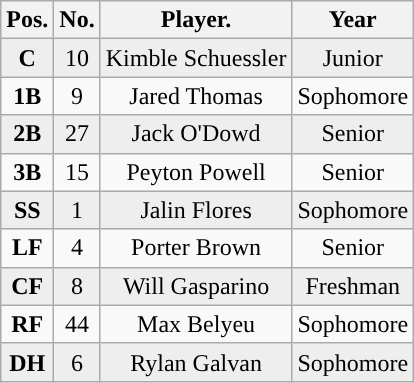<table class="wikitable non-sortable">
<tr>
<th style="text-align:center; ">Pos.</th>
<th style="text-align:center; ">No.</th>
<th style="text-align:center; ">Player.</th>
<th style="text-align:center; ">Year</th>
</tr>
<tr style="background:#eeeeee;text-align:center;">
<td><strong>C</strong></td>
<td>10</td>
<td>Kimble Schuessler</td>
<td>Junior</td>
</tr>
<tr style="text-align:center;">
<td><strong>1B</strong></td>
<td>9</td>
<td>Jared Thomas</td>
<td>Sophomore</td>
</tr>
<tr style="background:#eeeeee;text-align:center;">
<td><strong>2B</strong></td>
<td>27</td>
<td>Jack O'Dowd</td>
<td>Senior</td>
</tr>
<tr style="text-align:center;">
<td><strong>3B</strong></td>
<td>15</td>
<td>Peyton Powell</td>
<td>Senior</td>
</tr>
<tr style="background:#eeeeee;text-align:center;">
<td><strong>SS</strong></td>
<td>1</td>
<td>Jalin Flores</td>
<td>Sophomore</td>
</tr>
<tr style="text-align:center;">
<td><strong>LF</strong></td>
<td>4</td>
<td>Porter Brown</td>
<td>Senior</td>
</tr>
<tr style="background:#eeeeee;text-align:center;">
<td><strong>CF</strong></td>
<td>8</td>
<td>Will Gasparino</td>
<td>Freshman</td>
</tr>
<tr style="text-align:center;">
<td><strong>RF</strong></td>
<td>44</td>
<td>Max Belyeu</td>
<td>Sophomore</td>
</tr>
<tr style="background:#eeeeee;text-align:center;">
<td><strong>DH</strong></td>
<td>6</td>
<td>Rylan Galvan</td>
<td>Sophomore</td>
</tr>
</table>
